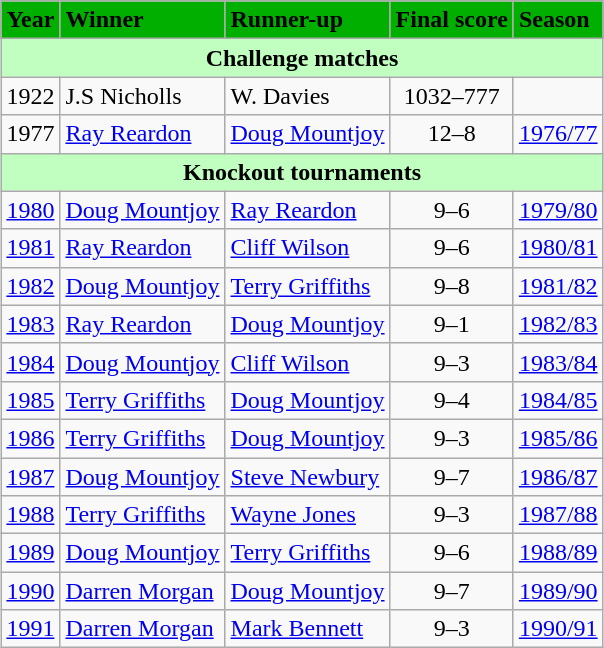<table class="wikitable" style="margin: auto">
<tr>
<th style="text-align: center; background-color: #00af00">Year</th>
<th style="text-align: left; background-color: #00af00">Winner</th>
<th style="text-align: left; background-color: #00af00">Runner-up</th>
<th style="text-align: left; background-color: #00af00">Final score</th>
<th style="text-align: left; background-color: #00af00">Season</th>
</tr>
<tr>
<th colspan=6 style="text-align: center; background-color: #c0ffc0">Challenge matches</th>
</tr>
<tr>
<td>1922</td>
<td> J.S Nicholls</td>
<td>  W. Davies</td>
<td style="text-align: center">1032–777</td>
<td></td>
</tr>
<tr>
<td>1977</td>
<td>  <a href='#'>Ray Reardon</a></td>
<td>  <a href='#'>Doug Mountjoy</a></td>
<td style="text-align: center">12–8</td>
<td><a href='#'>1976/77</a></td>
</tr>
<tr>
<th colspan=6 style="text-align: center; background-color: #c0ffc0">Knockout tournaments</th>
</tr>
<tr>
<td><a href='#'>1980</a></td>
<td>  <a href='#'>Doug Mountjoy</a></td>
<td>  <a href='#'>Ray Reardon</a></td>
<td style="text-align: center">9–6</td>
<td><a href='#'>1979/80</a></td>
</tr>
<tr>
<td><a href='#'>1981</a></td>
<td>  <a href='#'>Ray Reardon</a></td>
<td>  <a href='#'>Cliff Wilson</a></td>
<td style="text-align: center">9–6</td>
<td><a href='#'>1980/81</a></td>
</tr>
<tr>
<td><a href='#'>1982</a></td>
<td>  <a href='#'>Doug Mountjoy</a></td>
<td>  <a href='#'>Terry Griffiths</a></td>
<td style="text-align: center">9–8</td>
<td><a href='#'>1981/82</a></td>
</tr>
<tr>
<td><a href='#'>1983</a></td>
<td>  <a href='#'>Ray Reardon</a></td>
<td>  <a href='#'>Doug Mountjoy</a></td>
<td style="text-align: center">9–1</td>
<td><a href='#'>1982/83</a></td>
</tr>
<tr>
<td><a href='#'>1984</a></td>
<td>  <a href='#'>Doug Mountjoy</a></td>
<td>  <a href='#'>Cliff Wilson</a></td>
<td style="text-align: center">9–3</td>
<td><a href='#'>1983/84</a></td>
</tr>
<tr>
<td><a href='#'>1985</a></td>
<td>  <a href='#'>Terry Griffiths</a></td>
<td>  <a href='#'>Doug Mountjoy</a></td>
<td style="text-align: center">9–4</td>
<td><a href='#'>1984/85</a></td>
</tr>
<tr>
<td><a href='#'>1986</a></td>
<td>  <a href='#'>Terry Griffiths</a></td>
<td>  <a href='#'>Doug Mountjoy</a></td>
<td style="text-align: center">9–3</td>
<td><a href='#'>1985/86</a></td>
</tr>
<tr>
<td><a href='#'>1987</a></td>
<td>  <a href='#'>Doug Mountjoy</a></td>
<td>  <a href='#'>Steve Newbury</a></td>
<td style="text-align: center">9–7</td>
<td><a href='#'>1986/87</a></td>
</tr>
<tr>
<td><a href='#'>1988</a></td>
<td>  <a href='#'>Terry Griffiths</a></td>
<td>  <a href='#'>Wayne Jones</a></td>
<td style="text-align: center">9–3</td>
<td><a href='#'>1987/88</a></td>
</tr>
<tr>
<td><a href='#'>1989</a></td>
<td>  <a href='#'>Doug Mountjoy</a></td>
<td>  <a href='#'>Terry Griffiths</a></td>
<td style="text-align: center">9–6</td>
<td><a href='#'>1988/89</a></td>
</tr>
<tr>
<td><a href='#'>1990</a></td>
<td>  <a href='#'>Darren Morgan</a></td>
<td>  <a href='#'>Doug Mountjoy</a></td>
<td style="text-align: center">9–7</td>
<td><a href='#'>1989/90</a></td>
</tr>
<tr>
<td><a href='#'>1991</a></td>
<td>  <a href='#'>Darren Morgan</a></td>
<td>  <a href='#'>Mark Bennett</a></td>
<td style="text-align: center">9–3</td>
<td><a href='#'>1990/91</a></td>
</tr>
</table>
